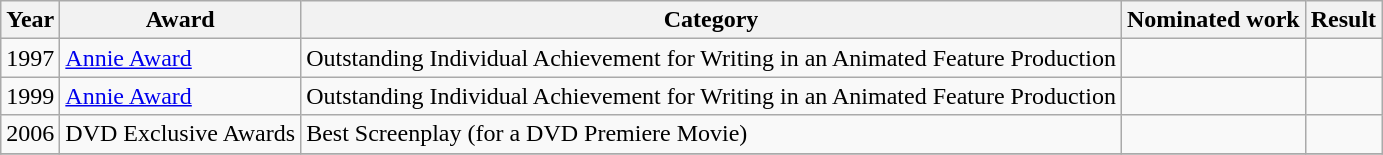<table class="wikitable sortable">
<tr>
<th>Year</th>
<th>Award</th>
<th>Category</th>
<th>Nominated work</th>
<th>Result</th>
</tr>
<tr>
<td>1997</td>
<td><a href='#'>Annie Award</a></td>
<td>Outstanding Individual Achievement for Writing in an Animated Feature Production</td>
<td></td>
<td></td>
</tr>
<tr>
<td>1999</td>
<td><a href='#'>Annie Award</a></td>
<td>Outstanding Individual Achievement for Writing in an Animated Feature Production</td>
<td></td>
<td></td>
</tr>
<tr>
<td>2006</td>
<td>DVD Exclusive Awards</td>
<td>Best Screenplay (for a DVD Premiere Movie)</td>
<td></td>
<td></td>
</tr>
<tr>
</tr>
</table>
